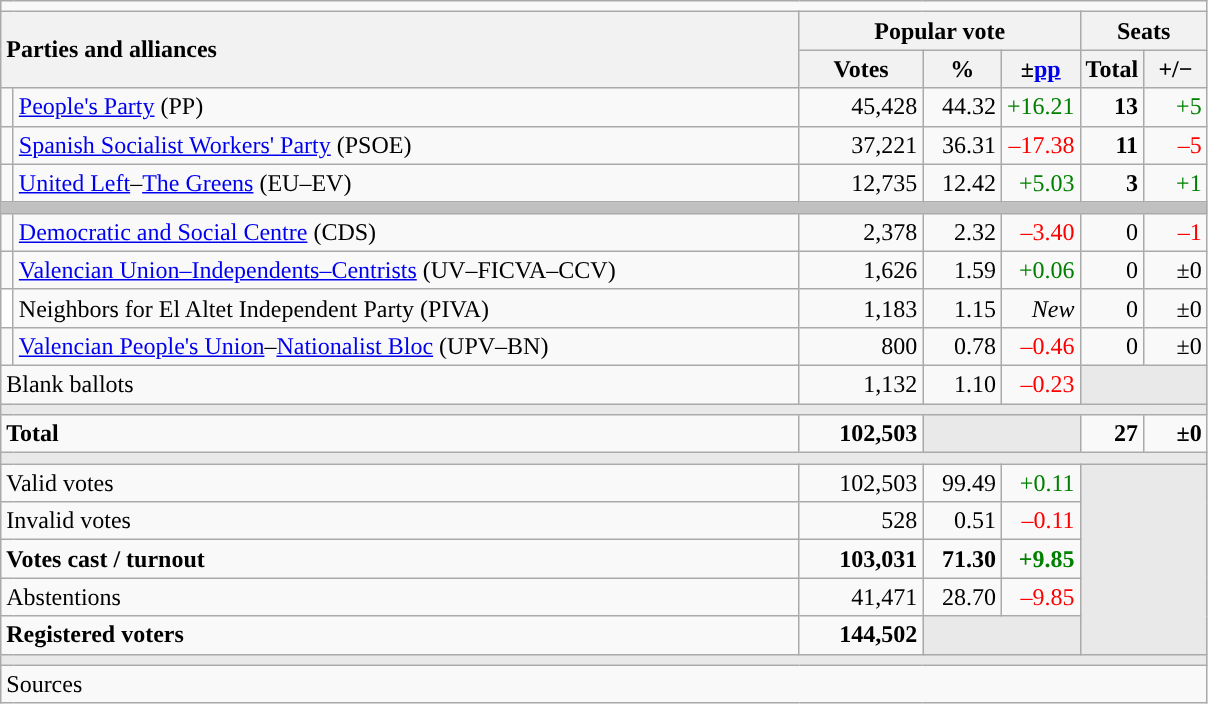<table class="wikitable" style="text-align:right;">
<tr>
<td colspan="7"></td>
</tr>
<tr>
<th style="text-align:left;" rowspan="2" colspan="2" width="525">Parties and alliances</th>
<th colspan="3">Popular vote</th>
<th colspan="2">Seats</th>
</tr>
<tr>
<th width="75">Votes</th>
<th width="45">%</th>
<th width="45">±<a href='#'>pp</a></th>
<th width="35">Total</th>
<th width="35">+/−</th>
</tr>
<tr>
<td width="1" style="color:inherit;background:"></td>
<td align="left"><a href='#'>People's Party</a> (PP)</td>
<td>45,428</td>
<td>44.32</td>
<td style="color:green;">+16.21</td>
<td><strong>13</strong></td>
<td style="color:green;">+5</td>
</tr>
<tr>
<td style="color:inherit;background:"></td>
<td align="left"><a href='#'>Spanish Socialist Workers' Party</a> (PSOE)</td>
<td>37,221</td>
<td>36.31</td>
<td style="color:red;">–17.38</td>
<td><strong>11</strong></td>
<td style="color:red;">–5</td>
</tr>
<tr>
<td style="color:inherit;background:"></td>
<td align="left"><a href='#'>United Left</a>–<a href='#'>The Greens</a> (EU–EV)</td>
<td>12,735</td>
<td>12.42</td>
<td style="color:green;">+5.03</td>
<td><strong>3</strong></td>
<td style="color:green;">+1</td>
</tr>
<tr>
<td colspan="7" bgcolor="#C0C0C0"></td>
</tr>
<tr>
<td style="color:inherit;background:"></td>
<td align="left"><a href='#'>Democratic and Social Centre</a> (CDS)</td>
<td>2,378</td>
<td>2.32</td>
<td style="color:red;">–3.40</td>
<td>0</td>
<td style="color:red;">–1</td>
</tr>
<tr>
<td style="color:inherit;background:"></td>
<td align="left"><a href='#'>Valencian Union–Independents–Centrists</a> (UV–FICVA–CCV)</td>
<td>1,626</td>
<td>1.59</td>
<td style="color:green;">+0.06</td>
<td>0</td>
<td>±0</td>
</tr>
<tr>
<td bgcolor="white"></td>
<td align="left">Neighbors for El Altet Independent Party (PIVA)</td>
<td>1,183</td>
<td>1.15</td>
<td><em>New</em></td>
<td>0</td>
<td>±0</td>
</tr>
<tr>
<td style="color:inherit;background:"></td>
<td align="left"><a href='#'>Valencian People's Union</a>–<a href='#'>Nationalist Bloc</a> (UPV–BN)</td>
<td>800</td>
<td>0.78</td>
<td style="color:red;">–0.46</td>
<td>0</td>
<td>±0</td>
</tr>
<tr>
<td align="left" colspan="2">Blank ballots</td>
<td>1,132</td>
<td>1.10</td>
<td style="color:red;">–0.23</td>
<td bgcolor="#E9E9E9" colspan="2"></td>
</tr>
<tr>
<td colspan="7" bgcolor="#E9E9E9"></td>
</tr>
<tr style="font-weight:bold;">
<td align="left" colspan="2">Total</td>
<td>102,503</td>
<td bgcolor="#E9E9E9" colspan="2"></td>
<td>27</td>
<td>±0</td>
</tr>
<tr>
<td colspan="7" bgcolor="#E9E9E9"></td>
</tr>
<tr>
<td align="left" colspan="2">Valid votes</td>
<td>102,503</td>
<td>99.49</td>
<td style="color:green;">+0.11</td>
<td bgcolor="#E9E9E9" colspan="2" rowspan="5"></td>
</tr>
<tr>
<td align="left" colspan="2">Invalid votes</td>
<td>528</td>
<td>0.51</td>
<td style="color:red;">–0.11</td>
</tr>
<tr style="font-weight:bold;">
<td align="left" colspan="2">Votes cast / turnout</td>
<td>103,031</td>
<td>71.30</td>
<td style="color:green;">+9.85</td>
</tr>
<tr>
<td align="left" colspan="2">Abstentions</td>
<td>41,471</td>
<td>28.70</td>
<td style="color:red;">–9.85</td>
</tr>
<tr style="font-weight:bold;">
<td align="left" colspan="2">Registered voters</td>
<td>144,502</td>
<td bgcolor="#E9E9E9" colspan="2"></td>
</tr>
<tr>
<td colspan="7" bgcolor="#E9E9E9"></td>
</tr>
<tr>
<td align="left" colspan="7">Sources</td>
</tr>
</table>
